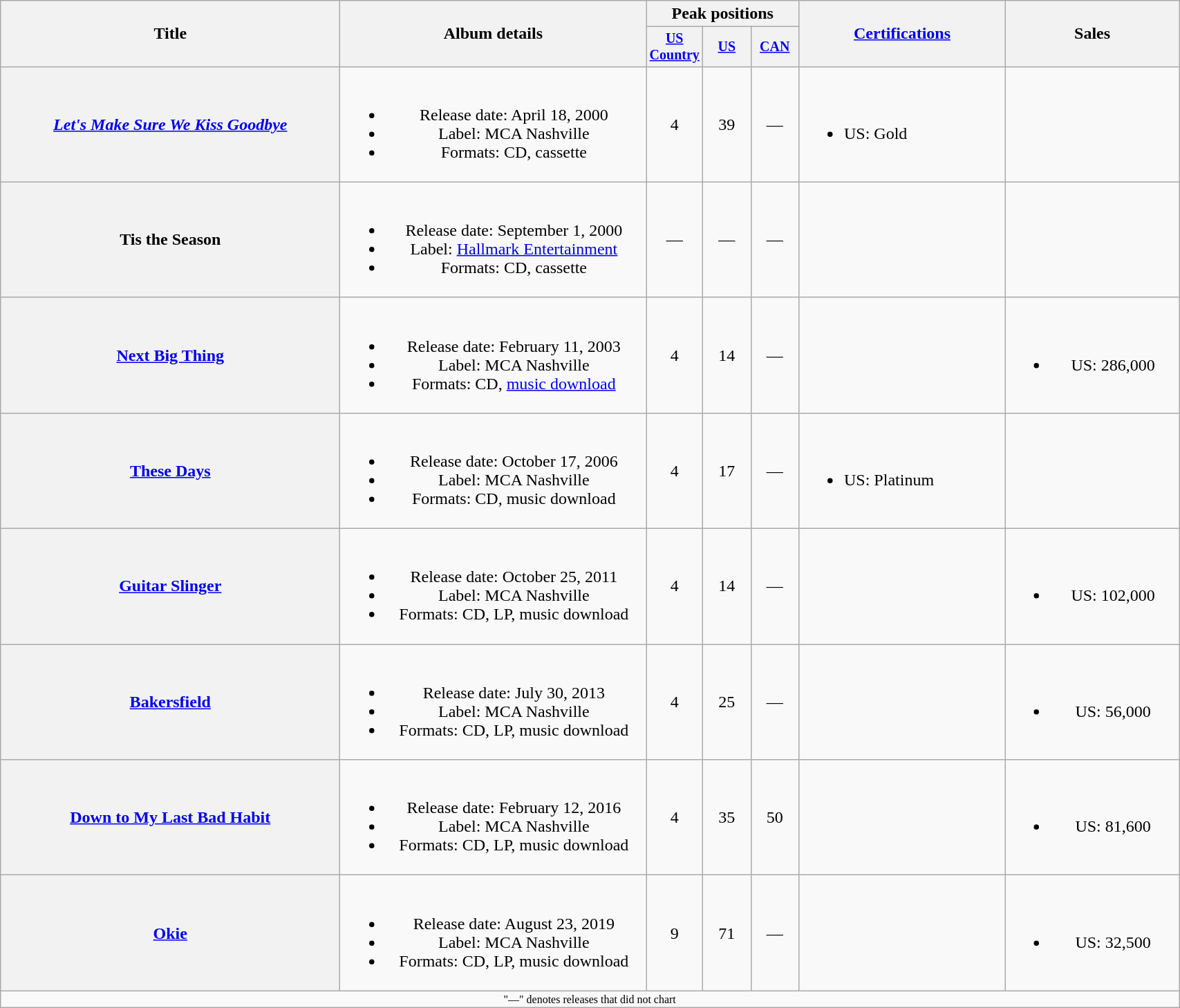<table class="wikitable plainrowheaders" style="text-align:center;">
<tr>
<th rowspan="2" style="width:20em;">Title</th>
<th rowspan="2" style="width:18em;">Album details</th>
<th colspan="3">Peak positions</th>
<th rowspan="2" style="width:12em;"><a href='#'>Certifications</a></th>
<th rowspan="2" style="width:10em;">Sales</th>
</tr>
<tr style="font-size:smaller;">
<th width="40"><a href='#'>US Country</a><br></th>
<th width="40"><a href='#'>US</a><br></th>
<th width="40"><a href='#'>CAN</a><br></th>
</tr>
<tr>
<th scope="row"><em><a href='#'>Let's Make Sure We Kiss Goodbye</a></em></th>
<td><br><ul><li>Release date: April 18, 2000</li><li>Label: MCA Nashville</li><li>Formats: CD, cassette</li></ul></td>
<td>4</td>
<td>39</td>
<td>—</td>
<td align="left"><br><ul><li>US: Gold</li></ul></td>
<td></td>
</tr>
<tr>
<th scope="row"><strong>Tis the Season<em><br></th>
<td><br><ul><li>Release date: September 1, 2000</li><li>Label: <a href='#'>Hallmark Entertainment</a></li><li>Formats: CD, cassette</li></ul></td>
<td>—</td>
<td>—</td>
<td>—</td>
<td></td>
<td></td>
</tr>
<tr>
<th scope="row"></em><a href='#'>Next Big Thing</a><em></th>
<td><br><ul><li>Release date: February 11, 2003</li><li>Label: MCA Nashville</li><li>Formats: CD, <a href='#'>music download</a></li></ul></td>
<td>4</td>
<td>14</td>
<td>—</td>
<td></td>
<td><br><ul><li>US: 286,000</li></ul></td>
</tr>
<tr>
<th scope="row"></em><a href='#'>These Days</a><em></th>
<td><br><ul><li>Release date: October 17, 2006</li><li>Label: MCA Nashville</li><li>Formats: CD, music download</li></ul></td>
<td>4</td>
<td>17</td>
<td>—</td>
<td align="left"><br><ul><li>US: Platinum</li></ul></td>
<td></td>
</tr>
<tr>
<th scope="row"></em><a href='#'>Guitar Slinger</a><em></th>
<td><br><ul><li>Release date: October 25, 2011</li><li>Label: MCA Nashville</li><li>Formats: CD, LP, music download</li></ul></td>
<td>4</td>
<td>14</td>
<td>—</td>
<td></td>
<td><br><ul><li>US: 102,000</li></ul></td>
</tr>
<tr>
<th scope="row"></em><a href='#'>Bakersfield</a><em><br></th>
<td><br><ul><li>Release date: July 30, 2013</li><li>Label: MCA Nashville</li><li>Formats: CD, LP, music download</li></ul></td>
<td>4</td>
<td>25</td>
<td>—</td>
<td></td>
<td><br><ul><li>US: 56,000</li></ul></td>
</tr>
<tr>
<th scope="row"></em><a href='#'>Down to My Last Bad Habit</a><em></th>
<td><br><ul><li>Release date: February 12, 2016</li><li>Label: MCA Nashville</li><li>Formats: CD, LP, music download</li></ul></td>
<td>4</td>
<td>35</td>
<td>50</td>
<td></td>
<td><br><ul><li>US: 81,600</li></ul></td>
</tr>
<tr>
<th scope="row"></em><a href='#'>Okie</a><em></th>
<td><br><ul><li>Release date: August 23, 2019</li><li>Label: MCA Nashville</li><li>Formats: CD, LP, music download</li></ul></td>
<td>9</td>
<td>71</td>
<td>—</td>
<td></td>
<td><br><ul><li>US: 32,500</li></ul></td>
</tr>
<tr>
<td colspan="7" style="font-size:8pt">"—" denotes releases that did not chart</td>
</tr>
</table>
